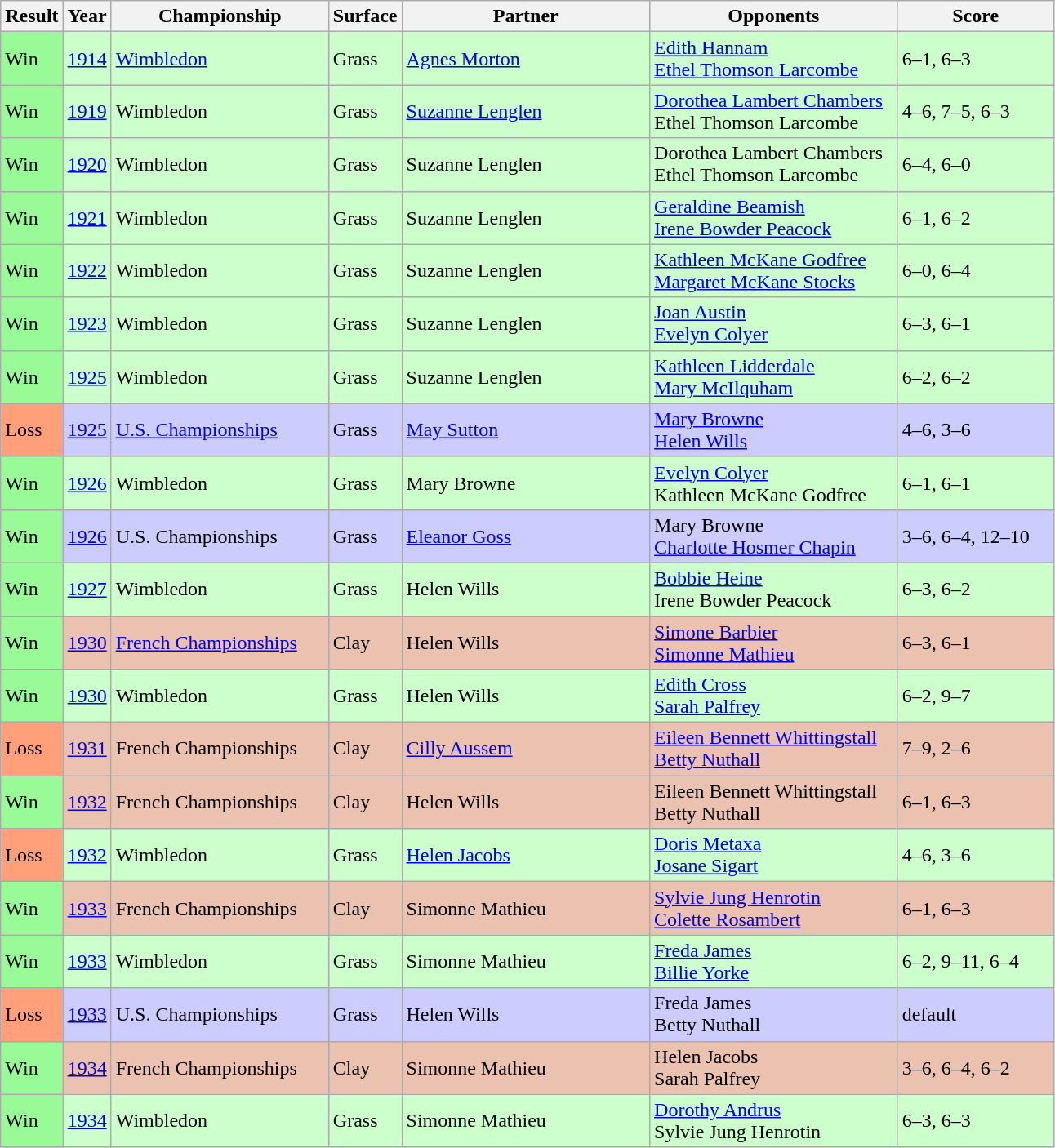<table class="sortable wikitable">
<tr>
<th style="width:40px">Result</th>
<th style="width:30px">Year</th>
<th style="width:170px">Championship</th>
<th style="width:50px">Surface</th>
<th style="width:195px">Partner</th>
<th style="width:195px">Opponents</th>
<th style="width:120px" class="unsortable">Score</th>
</tr>
<tr style="background:#cfc;">
<td style="background:#98fb98;">Win</td>
<td><a href='#'>1914</a></td>
<td><a href='#'>Wimbledon</a></td>
<td>Grass</td>
<td> <a href='#'>Agnes Morton</a></td>
<td> <a href='#'>Edith Hannam</a> <br>  <a href='#'>Ethel Thomson Larcombe</a></td>
<td>6–1, 6–3</td>
</tr>
<tr style="background:#cfc;">
<td style="background:#98fb98;">Win</td>
<td><a href='#'>1919</a></td>
<td>Wimbledon</td>
<td>Grass</td>
<td> <a href='#'>Suzanne Lenglen</a></td>
<td> <a href='#'>Dorothea Lambert Chambers</a> <br>  Ethel Thomson Larcombe</td>
<td>4–6, 7–5, 6–3</td>
</tr>
<tr style="background:#cfc;">
<td style="background:#98fb98;">Win</td>
<td><a href='#'>1920</a></td>
<td>Wimbledon</td>
<td>Grass</td>
<td> Suzanne Lenglen</td>
<td> Dorothea Lambert Chambers <br>  Ethel Thomson Larcombe</td>
<td>6–4, 6–0</td>
</tr>
<tr style="background:#cfc;">
<td style="background:#98fb98;">Win</td>
<td><a href='#'>1921</a></td>
<td>Wimbledon</td>
<td>Grass</td>
<td> Suzanne Lenglen</td>
<td> <a href='#'>Geraldine Beamish</a> <br>  <a href='#'>Irene Bowder Peacock</a></td>
<td>6–1, 6–2</td>
</tr>
<tr style="background:#cfc;">
<td style="background:#98fb98;">Win</td>
<td><a href='#'>1922</a></td>
<td>Wimbledon</td>
<td>Grass</td>
<td> Suzanne Lenglen</td>
<td> <a href='#'>Kathleen McKane Godfree</a> <br>  <a href='#'>Margaret McKane Stocks</a></td>
<td>6–0, 6–4</td>
</tr>
<tr style="background:#cfc;">
<td style="background:#98fb98;">Win</td>
<td><a href='#'>1923</a></td>
<td>Wimbledon</td>
<td>Grass</td>
<td> Suzanne Lenglen</td>
<td> <a href='#'>Joan Austin</a> <br>  <a href='#'>Evelyn Colyer</a></td>
<td>6–3, 6–1</td>
</tr>
<tr style="background:#cfc;">
<td style="background:#98fb98;">Win</td>
<td><a href='#'>1925</a></td>
<td>Wimbledon</td>
<td>Grass</td>
<td> Suzanne Lenglen</td>
<td> <a href='#'>Kathleen Lidderdale</a> <br>  <a href='#'>Mary McIlquham</a></td>
<td>6–2, 6–2</td>
</tr>
<tr style="background:#ccf;">
<td style="background:#ffa07a;">Loss</td>
<td><a href='#'>1925</a></td>
<td><a href='#'>U.S. Championships</a></td>
<td>Grass</td>
<td> <a href='#'>May Sutton</a></td>
<td> <a href='#'>Mary Browne</a> <br>  <a href='#'>Helen Wills</a></td>
<td>4–6, 3–6</td>
</tr>
<tr style="background:#cfc;">
<td style="background:#98fb98;">Win</td>
<td><a href='#'>1926</a></td>
<td>Wimbledon</td>
<td>Grass</td>
<td> Mary Browne</td>
<td> <a href='#'>Evelyn Colyer</a> <br>  Kathleen McKane Godfree</td>
<td>6–1, 6–1</td>
</tr>
<tr style="background:#ccf;">
<td style="background:#98fb98;">Win</td>
<td><a href='#'>1926</a></td>
<td>U.S. Championships</td>
<td>Grass</td>
<td> <a href='#'>Eleanor Goss</a></td>
<td> Mary Browne <br>  <a href='#'>Charlotte Hosmer Chapin</a></td>
<td>3–6, 6–4, 12–10</td>
</tr>
<tr style="background:#cfc;">
<td style="background:#98fb98;">Win</td>
<td><a href='#'>1927</a></td>
<td>Wimbledon</td>
<td>Grass</td>
<td> Helen Wills</td>
<td> <a href='#'>Bobbie Heine</a> <br>  Irene Bowder Peacock</td>
<td>6–3, 6–2</td>
</tr>
<tr style="background:#ebc2af;">
<td style="background:#98fb98;">Win</td>
<td><a href='#'>1930</a></td>
<td><a href='#'>French Championships</a></td>
<td>Clay</td>
<td> Helen Wills</td>
<td> <a href='#'>Simone Barbier</a> <br>  <a href='#'>Simonne Mathieu</a></td>
<td>6–3, 6–1</td>
</tr>
<tr style="background:#cfc;">
<td style="background:#98fb98;">Win</td>
<td><a href='#'>1930</a></td>
<td>Wimbledon</td>
<td>Grass</td>
<td> Helen Wills</td>
<td> <a href='#'>Edith Cross</a> <br>  <a href='#'>Sarah Palfrey</a></td>
<td>6–2, 9–7</td>
</tr>
<tr style="background:#ebc2af;">
<td style="background:#ffa07a;">Loss</td>
<td><a href='#'>1931</a></td>
<td>French Championships</td>
<td>Clay</td>
<td> <a href='#'>Cilly Aussem</a></td>
<td> <a href='#'>Eileen Bennett Whittingstall</a> <br>  <a href='#'>Betty Nuthall</a></td>
<td>7–9, 2–6</td>
</tr>
<tr style="background:#ebc2af;">
<td style="background:#98fb98;">Win</td>
<td><a href='#'>1932</a></td>
<td>French Championships</td>
<td>Clay</td>
<td> Helen Wills</td>
<td> Eileen Bennett Whittingstall <br>  Betty Nuthall</td>
<td>6–1, 6–3</td>
</tr>
<tr style="background:#cfc;">
<td style="background:#ffa07a;">Loss</td>
<td><a href='#'>1932</a></td>
<td>Wimbledon</td>
<td>Grass</td>
<td> <a href='#'>Helen Jacobs</a></td>
<td> <a href='#'>Doris Metaxa</a> <br>  <a href='#'>Josane Sigart</a></td>
<td>4–6, 3–6</td>
</tr>
<tr style="background:#ebc2af;">
<td style="background:#98fb98;">Win</td>
<td><a href='#'>1933</a></td>
<td>French Championships</td>
<td>Clay</td>
<td> Simonne Mathieu</td>
<td> <a href='#'>Sylvie Jung Henrotin</a> <br>  <a href='#'>Colette Rosambert</a></td>
<td>6–1, 6–3</td>
</tr>
<tr style="background:#cfc;">
<td style="background:#98fb98;">Win</td>
<td><a href='#'>1933</a></td>
<td>Wimbledon</td>
<td>Grass</td>
<td> Simonne Mathieu</td>
<td> <a href='#'>Freda James</a> <br>  <a href='#'>Billie Yorke</a></td>
<td>6–2, 9–11, 6–4</td>
</tr>
<tr style="background:#ccf;">
<td style="background:#ffa07a;">Loss</td>
<td><a href='#'>1933</a></td>
<td>U.S. Championships</td>
<td>Grass</td>
<td> Helen Wills</td>
<td> Freda James <br>  Betty Nuthall</td>
<td>default</td>
</tr>
<tr style="background:#ebc2af;">
<td style="background:#98fb98;">Win</td>
<td><a href='#'>1934</a></td>
<td>French Championships</td>
<td>Clay</td>
<td> Simonne Mathieu</td>
<td> Helen Jacobs <br>  Sarah Palfrey</td>
<td>3–6, 6–4, 6–2</td>
</tr>
<tr style="background:#cfc;">
<td style="background:#98fb98;">Win</td>
<td><a href='#'>1934</a></td>
<td>Wimbledon</td>
<td>Grass</td>
<td> Simonne Mathieu</td>
<td> <a href='#'>Dorothy Andrus</a> <br>  Sylvie Jung Henrotin</td>
<td>6–3, 6–3</td>
</tr>
</table>
